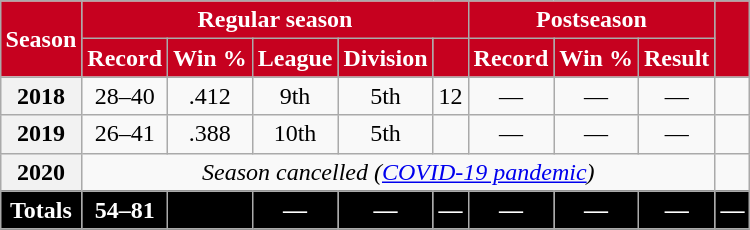<table class="wikitable sortable plainrowheaders" style="margin: 1em auto 1em auto; text-align:center;">
<tr>
<th rowspan="2" scope="col" style="background-color:#C6011F; color:#FFFFFF">Season</th>
<th colspan="5" scope="col" style="background-color:#C6011F; color:#FFFFFF">Regular season</th>
<th colspan="3" scope="col" style="background-color:#C6011F; color:#FFFFFF">Postseason</th>
<th rowspan="2" scope="col" class="unsortable" style="background-color:#C6011F; color:#FFFFFF"></th>
</tr>
<tr>
<th scope="col" style="background-color:#C6011F; color:#FFFFFF">Record</th>
<th scope="col" style="background-color:#C6011F; color:#FFFFFF">Win %</th>
<th scope="col" style="background-color:#C6011F; color:#FFFFFF">League</th>
<th scope="col" style="background-color:#C6011F; color:#FFFFFF">Division</th>
<th scope="col" style="background-color:#C6011F; color:#FFFFFF"></th>
<th scope="col" style="background-color:#C6011F; color:#FFFFFF">Record</th>
<th scope="col" style="background-color:#C6011F; color:#FFFFFF">Win %</th>
<th scope="col" class="unsortable" style="background-color:#C6011F; color:#FFFFFF">Result</th>
</tr>
<tr>
<th scope="row" style="text-align:center">2018</th>
<td>28–40</td>
<td>.412</td>
<td>9th</td>
<td>5th</td>
<td>12</td>
<td>—</td>
<td>—</td>
<td>—</td>
<td></td>
</tr>
<tr>
<th scope="row" style="text-align:center">2019</th>
<td>26–41</td>
<td>.388</td>
<td>10th</td>
<td>5th</td>
<td></td>
<td>—</td>
<td>—</td>
<td>—</td>
<td></td>
</tr>
<tr>
<th scope="row" style="text-align:center">2020</th>
<td colspan="8"><em>Season cancelled (<a href='#'>COVID-19 pandemic</a>)</em></td>
<td></td>
</tr>
<tr>
<th scope="row" style="text-align:center; background-color:#000000; color:#FFFFFF"><strong>Totals</strong></th>
<th style="background:#000000; color:#FFFFFF">54–81</th>
<th style="background:#000000; color:#FFFFFF"></th>
<th style="background:#000000; color:#FFFFFF">—</th>
<th style="background:#000000; color:#FFFFFF">—</th>
<th style="background:#000000; color:#FFFFFF">—</th>
<th style="background:#000000; color:#FFFFFF">—</th>
<th style="background:#000000; color:#FFFFFF">—</th>
<th style="background:#000000; color:#FFFFFF">—</th>
<th style="background:#000000; color:#FFFFFF">—</th>
</tr>
</table>
